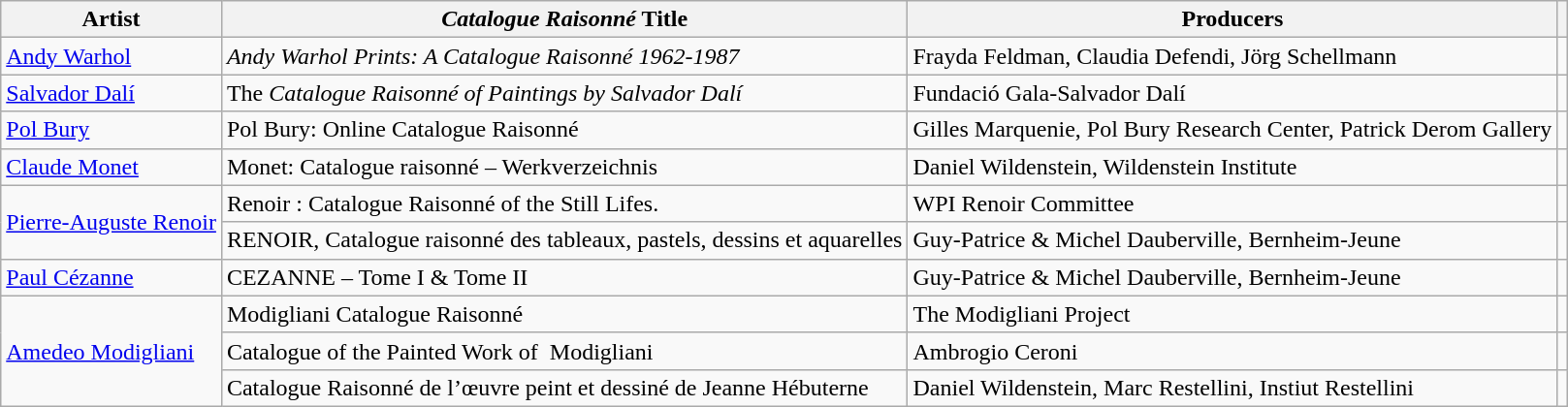<table class="wikitable">
<tr>
<th>Artist</th>
<th><em>Catalogue Raisonné</em> Title</th>
<th>Producers</th>
<th></th>
</tr>
<tr>
<td><a href='#'>Andy Warhol</a></td>
<td><em>Andy Warhol Prints: A Catalogue Raisonné 1962-1987</em></td>
<td>Frayda Feldman, Claudia Defendi, Jörg Schellmann</td>
<td></td>
</tr>
<tr>
<td><a href='#'>Salvador Dalí</a></td>
<td>The <em>Catalogue Raisonné of Paintings by Salvador Dalí</em></td>
<td>Fundació Gala-Salvador Dalí</td>
<td></td>
</tr>
<tr>
<td><a href='#'>Pol Bury</a></td>
<td>Pol Bury: Online Catalogue Raisonné</td>
<td>Gilles Marquenie, Pol Bury Research Center, Patrick Derom Gallery</td>
<td></td>
</tr>
<tr>
<td><a href='#'>Claude Monet</a></td>
<td>Monet: Catalogue raisonné – Werkverzeichnis</td>
<td>Daniel Wildenstein, Wildenstein Institute</td>
<td></td>
</tr>
<tr>
<td rowspan="2"><a href='#'>Pierre-Auguste Renoir</a></td>
<td>Renoir : Catalogue Raisonné of the Still Lifes.</td>
<td>WPI Renoir Committee</td>
<td></td>
</tr>
<tr>
<td>RENOIR, Catalogue raisonné des tableaux, pastels, dessins et aquarelles</td>
<td>Guy-Patrice & Michel Dauberville, Bernheim-Jeune</td>
<td></td>
</tr>
<tr>
<td><a href='#'>Paul Cézanne</a></td>
<td>CEZANNE – Tome I & Tome II</td>
<td>Guy-Patrice & Michel Dauberville, Bernheim-Jeune</td>
<td></td>
</tr>
<tr>
<td rowspan="3"><a href='#'>Amedeo Modigliani</a></td>
<td>Modigliani Catalogue Raisonné</td>
<td>The Modigliani Project</td>
<td></td>
</tr>
<tr>
<td>Catalogue of the Painted Work of  Modigliani</td>
<td>Ambrogio Ceroni</td>
<td></td>
</tr>
<tr>
<td>Catalogue Raisonné de l’œuvre peint et dessiné de Jeanne Hébuterne</td>
<td>Daniel Wildenstein, Marc Restellini, Instiut Restellini</td>
<td></td>
</tr>
</table>
